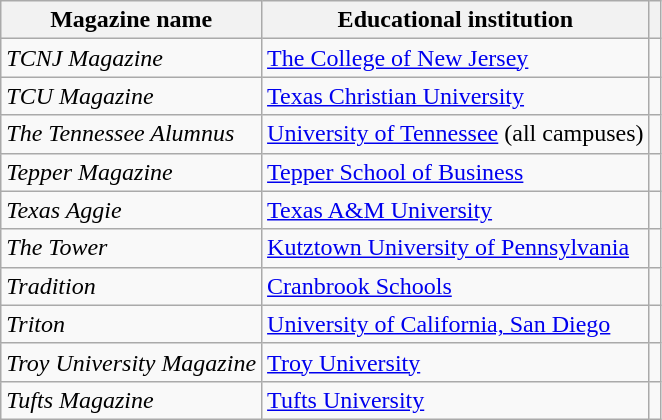<table class="wikitable">
<tr>
<th>Magazine name</th>
<th>Educational institution</th>
<th></th>
</tr>
<tr>
<td><em>TCNJ Magazine</em></td>
<td><a href='#'>The College of New Jersey</a></td>
<td></td>
</tr>
<tr>
<td><em>TCU Magazine</em></td>
<td><a href='#'>Texas Christian University</a></td>
<td></td>
</tr>
<tr>
<td><em>The Tennessee Alumnus</em></td>
<td><a href='#'>University of Tennessee</a> (all campuses)</td>
<td></td>
</tr>
<tr>
<td><em>Tepper Magazine</em></td>
<td><a href='#'>Tepper School of Business</a></td>
<td></td>
</tr>
<tr>
<td><em>Texas Aggie</em></td>
<td><a href='#'>Texas A&M University</a></td>
<td></td>
</tr>
<tr>
<td><em>The Tower</em></td>
<td><a href='#'>Kutztown University of Pennsylvania</a></td>
<td></td>
</tr>
<tr>
<td><em>Tradition</em></td>
<td><a href='#'>Cranbrook Schools</a></td>
<td></td>
</tr>
<tr>
<td><em>Triton</em></td>
<td><a href='#'>University of California, San Diego</a></td>
<td></td>
</tr>
<tr>
<td><em>Troy University Magazine</em></td>
<td><a href='#'>Troy University</a></td>
<td></td>
</tr>
<tr>
<td><em>Tufts Magazine</em></td>
<td><a href='#'>Tufts University</a></td>
<td></td>
</tr>
</table>
